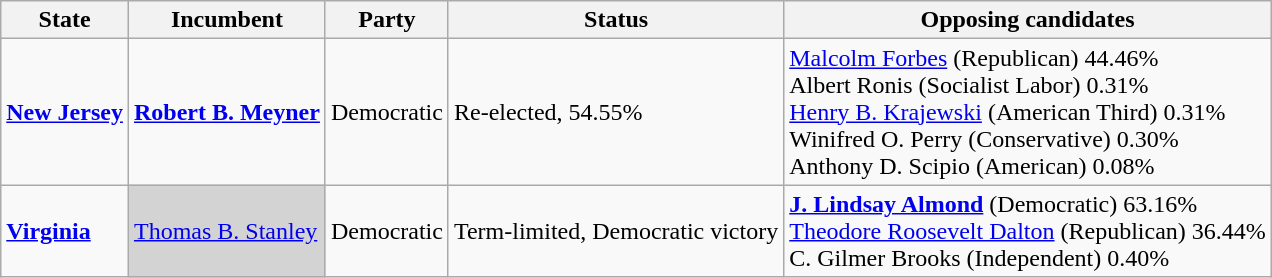<table class="wikitable">
<tr>
<th>State</th>
<th>Incumbent</th>
<th>Party</th>
<th>Status</th>
<th>Opposing candidates</th>
</tr>
<tr>
<td><strong><a href='#'>New Jersey</a></strong></td>
<td><strong><a href='#'>Robert B. Meyner</a></strong></td>
<td>Democratic</td>
<td>Re-elected, 54.55%</td>
<td><a href='#'>Malcolm Forbes</a> (Republican) 44.46%<br>  Albert Ronis (Socialist Labor) 0.31%<br>  <a href='#'>Henry B. Krajewski</a> (American Third) 0.31%<br>  Winifred O. Perry (Conservative) 0.30%<br>  Anthony D. Scipio (American) 0.08%<br></td>
</tr>
<tr>
<td><strong><a href='#'>Virginia</a></strong></td>
<td bgcolor="lightgrey"><a href='#'>Thomas B. Stanley</a></td>
<td>Democratic</td>
<td>Term-limited, Democratic victory</td>
<td><strong><a href='#'>J. Lindsay Almond</a></strong> (Democratic) 63.16%<br> <a href='#'>Theodore Roosevelt Dalton</a> (Republican) 36.44%<br>  C. Gilmer Brooks (Independent) 0.40%<br></td>
</tr>
</table>
